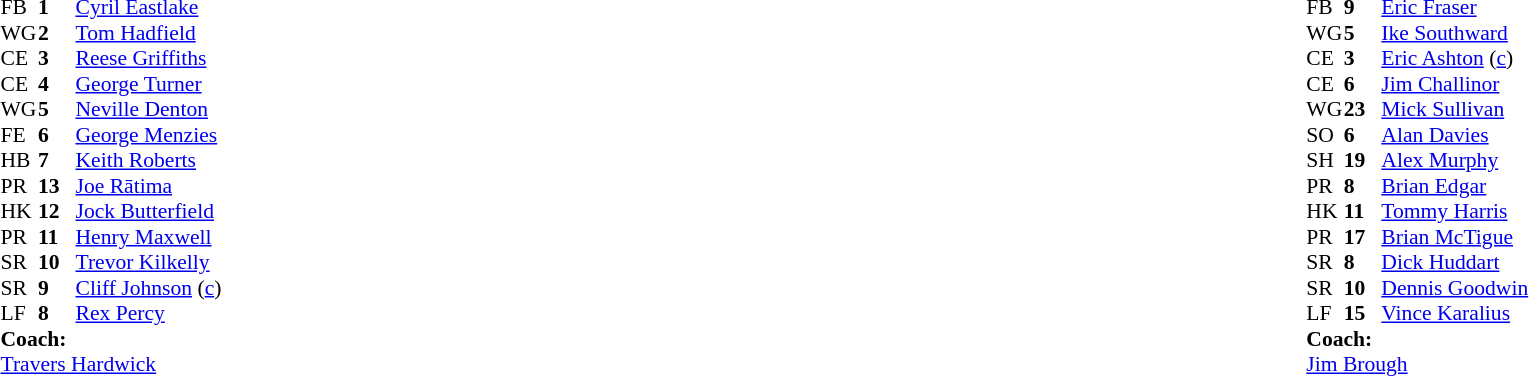<table width="100%">
<tr>
<td valign="top" width="50%"><br><table style="font-size: 90%" cellspacing="0" cellpadding="0">
<tr>
<th width="25"></th>
<th width="25"></th>
</tr>
<tr>
<td>FB</td>
<td><strong>1</strong></td>
<td> <a href='#'>Cyril Eastlake</a></td>
</tr>
<tr>
<td>WG</td>
<td><strong>2</strong></td>
<td> <a href='#'>Tom Hadfield</a></td>
</tr>
<tr>
<td>CE</td>
<td><strong>3</strong></td>
<td> <a href='#'>Reese Griffiths</a></td>
</tr>
<tr>
<td>CE</td>
<td><strong>4</strong></td>
<td> <a href='#'>George Turner</a></td>
</tr>
<tr>
<td>WG</td>
<td><strong>5</strong></td>
<td> <a href='#'>Neville Denton</a></td>
</tr>
<tr>
<td>FE</td>
<td><strong>6</strong></td>
<td> <a href='#'>George Menzies</a></td>
</tr>
<tr>
<td>HB</td>
<td><strong>7</strong></td>
<td> <a href='#'>Keith Roberts</a></td>
</tr>
<tr>
<td>PR</td>
<td><strong>13</strong></td>
<td> <a href='#'>Joe Rātima</a></td>
</tr>
<tr>
<td>HK</td>
<td><strong>12</strong></td>
<td> <a href='#'>Jock Butterfield</a></td>
</tr>
<tr>
<td>PR</td>
<td><strong>11</strong></td>
<td> <a href='#'>Henry Maxwell</a></td>
</tr>
<tr>
<td>SR</td>
<td><strong>10</strong></td>
<td> <a href='#'>Trevor Kilkelly</a></td>
</tr>
<tr>
<td>SR</td>
<td><strong>9</strong></td>
<td> <a href='#'>Cliff Johnson</a> (<a href='#'>c</a>)</td>
</tr>
<tr>
<td>LF</td>
<td><strong>8</strong></td>
<td> <a href='#'>Rex Percy</a></td>
</tr>
<tr>
<td colspan=3><strong>Coach:</strong></td>
</tr>
<tr>
<td colspan="4"> <a href='#'>Travers Hardwick</a></td>
</tr>
</table>
</td>
<td valign="top" width="50%"><br><table style="font-size: 90%" cellspacing="0" cellpadding="0" align="center">
<tr>
<th width="25"></th>
<th width="25"></th>
</tr>
<tr>
<td>FB</td>
<td><strong>9</strong></td>
<td> <a href='#'>Eric Fraser</a></td>
</tr>
<tr>
<td>WG</td>
<td><strong>5</strong></td>
<td> <a href='#'>Ike Southward</a></td>
</tr>
<tr>
<td>CE</td>
<td><strong>3</strong></td>
<td> <a href='#'>Eric Ashton</a> (<a href='#'>c</a>)</td>
</tr>
<tr>
<td>CE</td>
<td><strong>6</strong></td>
<td> <a href='#'>Jim Challinor</a></td>
</tr>
<tr>
<td>WG</td>
<td><strong>23</strong></td>
<td> <a href='#'>Mick Sullivan</a></td>
</tr>
<tr>
<td>SO</td>
<td><strong>6</strong></td>
<td> <a href='#'>Alan Davies</a></td>
</tr>
<tr>
<td>SH</td>
<td><strong>19</strong></td>
<td> <a href='#'>Alex Murphy</a></td>
</tr>
<tr>
<td>PR</td>
<td><strong>8</strong></td>
<td> <a href='#'>Brian Edgar</a></td>
</tr>
<tr>
<td>HK</td>
<td><strong>11</strong></td>
<td> <a href='#'>Tommy Harris</a></td>
</tr>
<tr>
<td>PR</td>
<td><strong>17</strong></td>
<td> <a href='#'>Brian McTigue</a></td>
</tr>
<tr>
<td>SR</td>
<td><strong>8</strong></td>
<td> <a href='#'>Dick Huddart</a></td>
</tr>
<tr>
<td>SR</td>
<td><strong>10</strong></td>
<td> <a href='#'>Dennis Goodwin</a></td>
</tr>
<tr>
<td>LF</td>
<td><strong>15</strong></td>
<td> <a href='#'>Vince Karalius</a></td>
</tr>
<tr>
<td colspan=3><strong>Coach:</strong></td>
</tr>
<tr>
<td colspan="4"> <a href='#'>Jim Brough</a></td>
</tr>
</table>
</td>
</tr>
</table>
